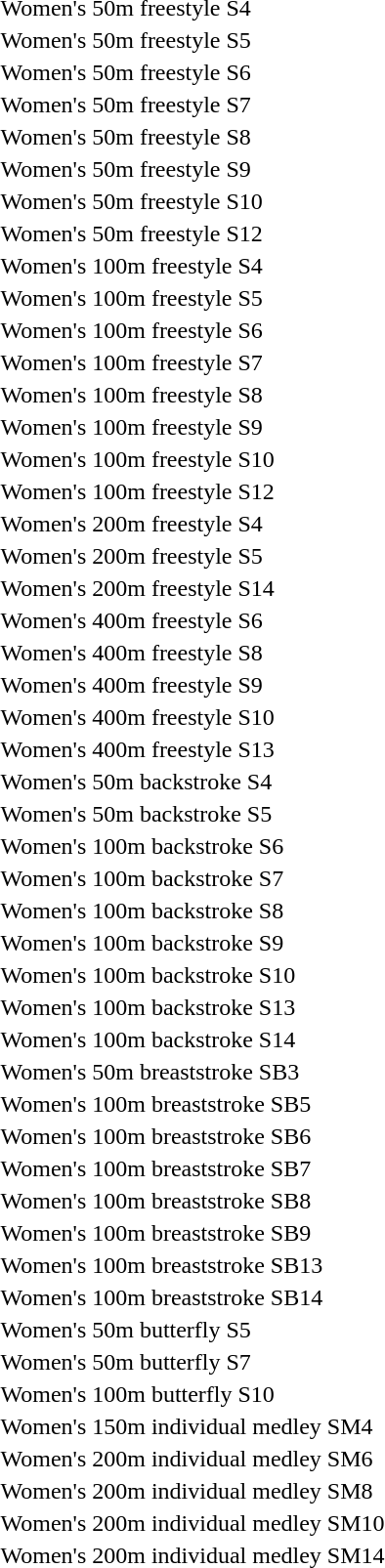<table>
<tr>
<td>Women's 50m freestyle S4<br></td>
<td></td>
<td></td>
<td></td>
</tr>
<tr>
<td>Women's 50m freestyle S5<br></td>
<td></td>
<td></td>
<td></td>
</tr>
<tr>
<td>Women's 50m freestyle S6<br></td>
<td></td>
<td></td>
<td></td>
</tr>
<tr>
<td>Women's 50m freestyle S7<br></td>
<td></td>
<td></td>
<td></td>
</tr>
<tr>
<td>Women's 50m freestyle S8<br></td>
<td></td>
<td></td>
<td></td>
</tr>
<tr>
<td>Women's 50m freestyle S9<br></td>
<td></td>
<td></td>
<td></td>
</tr>
<tr>
<td>Women's 50m freestyle S10<br></td>
<td></td>
<td></td>
<td></td>
</tr>
<tr>
<td>Women's 50m freestyle S12<br></td>
<td></td>
<td></td>
<td></td>
</tr>
<tr>
<td>Women's 100m freestyle S4<br></td>
<td></td>
<td></td>
<td></td>
</tr>
<tr>
<td>Women's 100m freestyle S5<br></td>
<td></td>
<td></td>
<td></td>
</tr>
<tr>
<td>Women's 100m freestyle S6<br></td>
<td></td>
<td></td>
<td></td>
</tr>
<tr>
<td>Women's 100m freestyle S7<br></td>
<td></td>
<td></td>
<td></td>
</tr>
<tr>
<td>Women's 100m freestyle S8<br></td>
<td></td>
<td></td>
<td></td>
</tr>
<tr>
<td>Women's 100m freestyle S9<br></td>
<td></td>
<td></td>
<td></td>
</tr>
<tr>
<td>Women's 100m freestyle S10<br></td>
<td></td>
<td></td>
<td></td>
</tr>
<tr>
<td>Women's 100m freestyle S12<br></td>
<td></td>
<td></td>
<td></td>
</tr>
<tr>
<td>Women's 200m freestyle S4<br></td>
<td></td>
<td></td>
<td></td>
</tr>
<tr>
<td>Women's 200m freestyle S5<br></td>
<td></td>
<td></td>
<td></td>
</tr>
<tr>
<td>Women's 200m freestyle S14<br></td>
<td></td>
<td></td>
<td></td>
</tr>
<tr>
<td>Women's 400m freestyle S6<br></td>
<td></td>
<td></td>
<td></td>
</tr>
<tr>
<td>Women's 400m freestyle S8<br></td>
<td></td>
<td></td>
<td></td>
</tr>
<tr>
<td>Women's 400m freestyle S9<br></td>
<td></td>
<td></td>
<td></td>
</tr>
<tr>
<td>Women's 400m freestyle S10<br></td>
<td></td>
<td></td>
<td></td>
</tr>
<tr>
<td>Women's 400m freestyle S13<br></td>
<td></td>
<td></td>
<td></td>
</tr>
<tr>
<td>Women's 50m backstroke S4<br></td>
<td></td>
<td></td>
<td></td>
</tr>
<tr>
<td>Women's 50m backstroke S5<br></td>
<td></td>
<td></td>
<td></td>
</tr>
<tr>
<td>Women's 100m backstroke S6<br></td>
<td></td>
<td></td>
<td></td>
</tr>
<tr>
<td>Women's 100m backstroke S7<br></td>
<td></td>
<td></td>
<td></td>
</tr>
<tr>
<td>Women's 100m backstroke S8<br></td>
<td></td>
<td></td>
<td></td>
</tr>
<tr>
<td>Women's 100m backstroke S9<br></td>
<td></td>
<td></td>
<td></td>
</tr>
<tr>
<td>Women's 100m backstroke S10<br></td>
<td></td>
<td></td>
<td></td>
</tr>
<tr>
<td>Women's 100m backstroke S13<br></td>
<td></td>
<td></td>
<td></td>
</tr>
<tr>
<td>Women's 100m backstroke S14<br></td>
<td></td>
<td></td>
<td></td>
</tr>
<tr>
<td>Women's 50m breaststroke SB3<br></td>
<td></td>
<td></td>
<td></td>
</tr>
<tr>
<td>Women's 100m breaststroke SB5<br></td>
<td></td>
<td></td>
<td></td>
</tr>
<tr>
<td>Women's 100m breaststroke SB6<br></td>
<td></td>
<td></td>
<td></td>
</tr>
<tr>
<td>Women's 100m breaststroke SB7<br></td>
<td></td>
<td></td>
<td></td>
</tr>
<tr>
<td>Women's 100m breaststroke SB8<br></td>
<td></td>
<td></td>
<td></td>
</tr>
<tr>
<td>Women's 100m breaststroke SB9<br></td>
<td></td>
<td></td>
<td></td>
</tr>
<tr>
<td>Women's 100m breaststroke SB13<br></td>
<td></td>
<td></td>
<td></td>
</tr>
<tr>
<td>Women's 100m breaststroke SB14<br></td>
<td></td>
<td></td>
<td></td>
</tr>
<tr>
<td>Women's 50m butterfly S5<br></td>
<td></td>
<td></td>
<td></td>
</tr>
<tr>
<td>Women's 50m butterfly S7<br></td>
<td></td>
<td></td>
<td></td>
</tr>
<tr>
<td>Women's 100m butterfly S10<br></td>
<td></td>
<td></td>
<td></td>
</tr>
<tr>
<td>Women's 150m individual medley SM4<br></td>
<td></td>
<td></td>
<td></td>
</tr>
<tr>
<td>Women's 200m individual medley SM6<br></td>
<td></td>
<td></td>
<td></td>
</tr>
<tr>
<td>Women's 200m individual medley SM8<br></td>
<td></td>
<td></td>
<td></td>
</tr>
<tr>
<td>Women's 200m individual medley SM10<br></td>
<td></td>
<td></td>
<td></td>
</tr>
<tr>
<td>Women's 200m individual medley SM14<br></td>
<td></td>
<td></td>
<td></td>
</tr>
</table>
